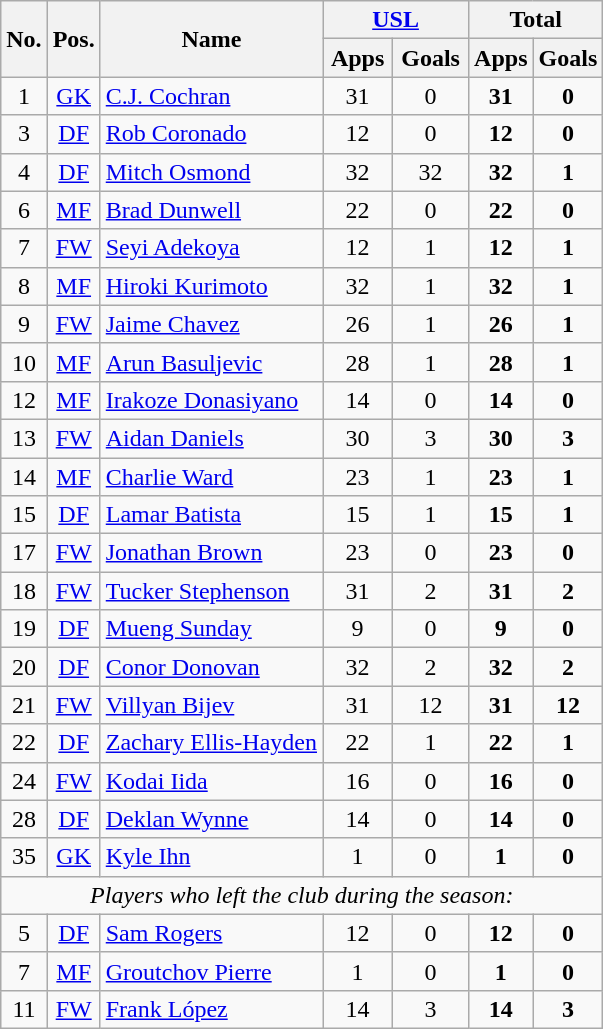<table class="wikitable sortable" style="text-align: center;">
<tr>
<th rowspan=2>No.</th>
<th rowspan=2>Pos.</th>
<th rowspan=2>Name</th>
<th colspan=2 style="width:90px;"><a href='#'>USL</a></th>
<th colspan=2><strong>Total</strong></th>
</tr>
<tr>
<th>Apps</th>
<th>Goals</th>
<th>Apps</th>
<th>Goals</th>
</tr>
<tr>
<td>1</td>
<td><a href='#'>GK</a></td>
<td align=left> <a href='#'>C.J. Cochran</a></td>
<td>31</td>
<td>0</td>
<td><strong>31</strong></td>
<td><strong>0</strong></td>
</tr>
<tr>
<td>3</td>
<td><a href='#'>DF</a></td>
<td align=left> <a href='#'>Rob Coronado</a></td>
<td>12</td>
<td>0</td>
<td><strong>12</strong></td>
<td><strong>0</strong></td>
</tr>
<tr>
<td>4</td>
<td><a href='#'>DF</a></td>
<td align=left> <a href='#'>Mitch Osmond</a></td>
<td>32</td>
<td>32</td>
<td><strong>32</strong></td>
<td><strong>1</strong></td>
</tr>
<tr>
<td>6</td>
<td><a href='#'>MF</a></td>
<td align=left> <a href='#'>Brad Dunwell</a></td>
<td>22</td>
<td>0</td>
<td><strong>22</strong></td>
<td><strong>0</strong></td>
</tr>
<tr>
<td>7</td>
<td><a href='#'>FW</a></td>
<td align=left> <a href='#'>Seyi Adekoya</a></td>
<td>12</td>
<td>1</td>
<td><strong>12</strong></td>
<td><strong>1</strong></td>
</tr>
<tr>
<td>8</td>
<td><a href='#'>MF</a></td>
<td align=left> <a href='#'>Hiroki Kurimoto</a></td>
<td>32</td>
<td>1</td>
<td><strong>32</strong></td>
<td><strong>1</strong></td>
</tr>
<tr>
<td>9</td>
<td><a href='#'>FW</a></td>
<td align=left> <a href='#'>Jaime Chavez</a></td>
<td>26</td>
<td>1</td>
<td><strong>26</strong></td>
<td><strong>1</strong></td>
</tr>
<tr>
<td>10</td>
<td><a href='#'>MF</a></td>
<td align=left> <a href='#'>Arun Basuljevic</a></td>
<td>28</td>
<td>1</td>
<td><strong>28</strong></td>
<td><strong>1</strong></td>
</tr>
<tr>
<td>12</td>
<td><a href='#'>MF</a></td>
<td align=left> <a href='#'>Irakoze Donasiyano</a></td>
<td>14</td>
<td>0</td>
<td><strong>14</strong></td>
<td><strong>0</strong></td>
</tr>
<tr>
<td>13</td>
<td><a href='#'>FW</a></td>
<td align=left> <a href='#'>Aidan Daniels</a></td>
<td>30</td>
<td>3</td>
<td><strong>30</strong></td>
<td><strong>3</strong></td>
</tr>
<tr>
<td>14</td>
<td><a href='#'>MF</a></td>
<td align=left> <a href='#'>Charlie Ward</a></td>
<td>23</td>
<td>1</td>
<td><strong>23</strong></td>
<td><strong>1</strong></td>
</tr>
<tr>
<td>15</td>
<td><a href='#'>DF</a></td>
<td align=left> <a href='#'>Lamar Batista</a></td>
<td>15</td>
<td>1</td>
<td><strong>15</strong></td>
<td><strong>1</strong></td>
</tr>
<tr>
<td>17</td>
<td><a href='#'>FW</a></td>
<td align=left> <a href='#'>Jonathan Brown</a></td>
<td>23</td>
<td>0</td>
<td><strong>23</strong></td>
<td><strong>0</strong></td>
</tr>
<tr>
<td>18</td>
<td><a href='#'>FW</a></td>
<td align=left> <a href='#'>Tucker Stephenson</a></td>
<td>31</td>
<td>2</td>
<td><strong>31</strong></td>
<td><strong>2</strong></td>
</tr>
<tr>
<td>19</td>
<td><a href='#'>DF</a></td>
<td align=left> <a href='#'>Mueng Sunday</a></td>
<td>9</td>
<td>0</td>
<td><strong>9</strong></td>
<td><strong>0</strong></td>
</tr>
<tr>
<td>20</td>
<td><a href='#'>DF</a></td>
<td align=left> <a href='#'>Conor Donovan</a></td>
<td>32</td>
<td>2</td>
<td><strong>32</strong></td>
<td><strong>2</strong></td>
</tr>
<tr>
<td>21</td>
<td><a href='#'>FW</a></td>
<td align=left> <a href='#'>Villyan Bijev</a></td>
<td>31</td>
<td>12</td>
<td><strong>31</strong></td>
<td><strong>12</strong></td>
</tr>
<tr>
<td>22</td>
<td><a href='#'>DF</a></td>
<td align=left> <a href='#'>Zachary Ellis-Hayden</a></td>
<td>22</td>
<td>1</td>
<td><strong>22</strong></td>
<td><strong>1</strong></td>
</tr>
<tr>
<td>24</td>
<td><a href='#'>FW</a></td>
<td align=left> <a href='#'>Kodai Iida</a></td>
<td>16</td>
<td>0</td>
<td><strong>16</strong></td>
<td><strong>0</strong></td>
</tr>
<tr>
<td>28</td>
<td><a href='#'>DF</a></td>
<td align=left> <a href='#'>Deklan Wynne</a></td>
<td>14</td>
<td>0</td>
<td><strong>14</strong></td>
<td><strong>0</strong></td>
</tr>
<tr>
<td>35</td>
<td><a href='#'>GK</a></td>
<td align=left> <a href='#'>Kyle Ihn</a></td>
<td>1</td>
<td>0</td>
<td><strong>1</strong></td>
<td><strong>0</strong></td>
</tr>
<tr>
<td colspan=9><em>Players who left the club during the season:</em></td>
</tr>
<tr>
<td>5</td>
<td><a href='#'>DF</a></td>
<td align=left> <a href='#'>Sam Rogers</a></td>
<td>12</td>
<td>0</td>
<td><strong>12</strong></td>
<td><strong>0</strong></td>
</tr>
<tr>
<td>7</td>
<td><a href='#'>MF</a></td>
<td align=left> <a href='#'>Groutchov Pierre</a></td>
<td>1</td>
<td>0</td>
<td><strong>1</strong></td>
<td><strong>0</strong></td>
</tr>
<tr>
<td>11</td>
<td><a href='#'>FW</a></td>
<td align=left> <a href='#'>Frank López</a></td>
<td>14</td>
<td>3</td>
<td><strong>14</strong></td>
<td><strong>3</strong></td>
</tr>
</table>
